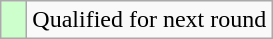<table class="wikitable">
<tr>
<td style="width:10px; background:#cfc"></td>
<td>Qualified for next round</td>
</tr>
</table>
